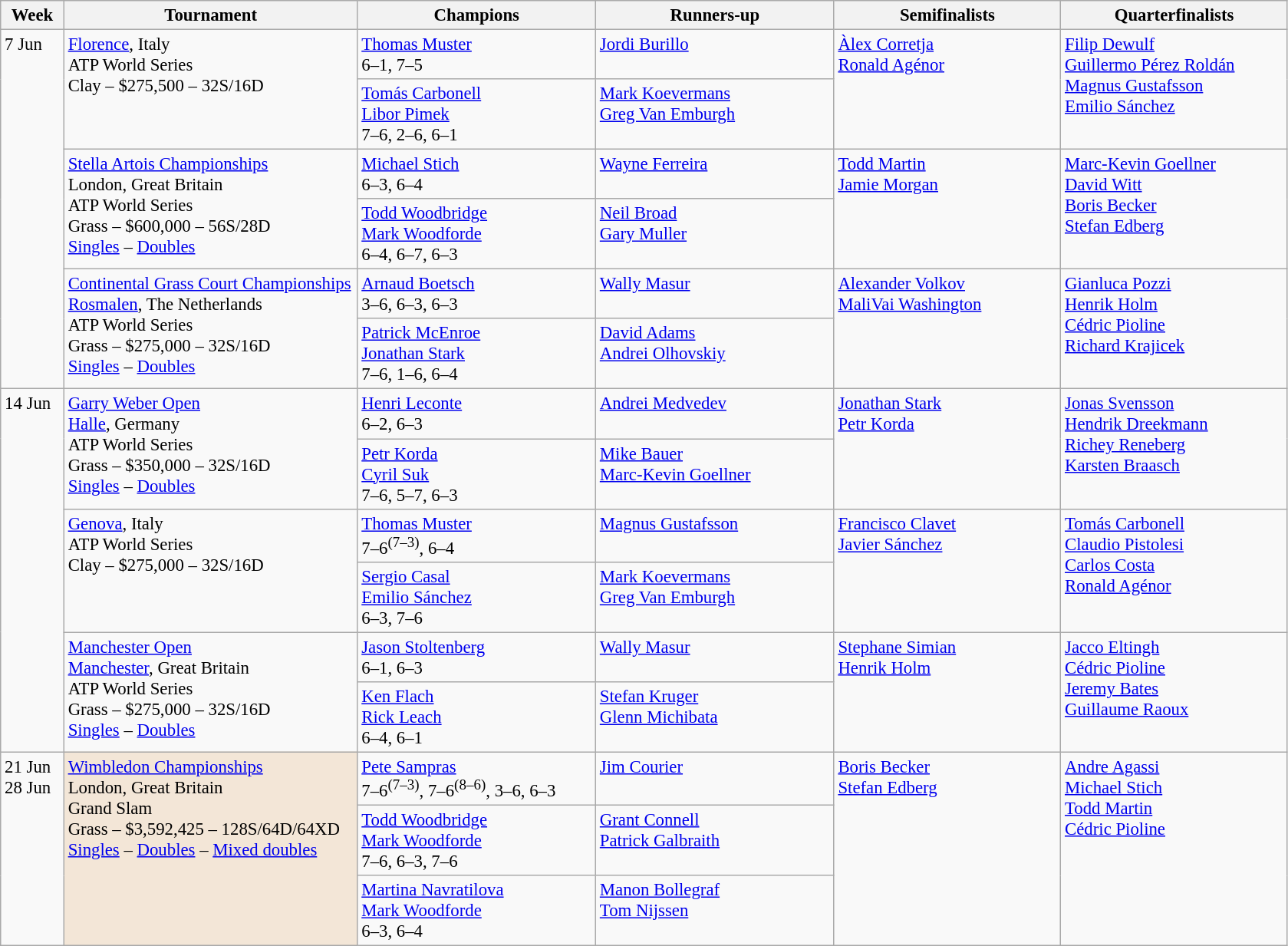<table class=wikitable style=font-size:95%>
<tr>
<th style="width:48px;">Week</th>
<th style="width:248px;">Tournament</th>
<th style="width:200px;">Champions</th>
<th style="width:200px;">Runners-up</th>
<th style="width:190px;">Semifinalists</th>
<th style="width:190px;">Quarterfinalists</th>
</tr>
<tr valign=top>
<td rowspan=6>7 Jun</td>
<td rowspan=2><a href='#'>Florence</a>, Italy<br>ATP World Series<br>Clay – $275,500 – 32S/16D</td>
<td> <a href='#'>Thomas Muster</a><br> 6–1, 7–5</td>
<td> <a href='#'>Jordi Burillo</a></td>
<td rowspan=2> <a href='#'>Àlex Corretja</a><br> <a href='#'>Ronald Agénor</a></td>
<td rowspan=2> <a href='#'>Filip Dewulf</a><br> <a href='#'>Guillermo Pérez Roldán</a><br> <a href='#'>Magnus Gustafsson</a><br> <a href='#'>Emilio Sánchez</a></td>
</tr>
<tr valign=top>
<td> <a href='#'>Tomás Carbonell</a> <br>  <a href='#'>Libor Pimek</a><br> 7–6, 2–6, 6–1</td>
<td> <a href='#'>Mark Koevermans</a> <br>  <a href='#'>Greg Van Emburgh</a></td>
</tr>
<tr valign=top>
<td rowspan=2><a href='#'>Stella Artois Championships</a> <br> London, Great Britain<br>ATP World Series<br>Grass – $600,000 – 56S/28D <br> <a href='#'>Singles</a> – <a href='#'>Doubles</a></td>
<td> <a href='#'>Michael Stich</a><br> 6–3, 6–4</td>
<td> <a href='#'>Wayne Ferreira</a></td>
<td rowspan=2> <a href='#'>Todd Martin</a><br> <a href='#'>Jamie Morgan</a></td>
<td rowspan=2> <a href='#'>Marc-Kevin Goellner</a><br> <a href='#'>David Witt</a><br> <a href='#'>Boris Becker</a><br> <a href='#'>Stefan Edberg</a></td>
</tr>
<tr valign=top>
<td> <a href='#'>Todd Woodbridge</a> <br>  <a href='#'>Mark Woodforde</a><br> 6–4, 6–7, 6–3</td>
<td> <a href='#'>Neil Broad</a> <br>  <a href='#'>Gary Muller</a></td>
</tr>
<tr valign=top>
<td rowspan=2><a href='#'>Continental Grass Court Championships</a> <br><a href='#'>Rosmalen</a>, The Netherlands<br>ATP World Series<br>Grass – $275,000 – 32S/16D <br> <a href='#'>Singles</a> – <a href='#'>Doubles</a></td>
<td> <a href='#'>Arnaud Boetsch</a><br> 3–6, 6–3, 6–3</td>
<td> <a href='#'>Wally Masur</a></td>
<td rowspan=2> <a href='#'>Alexander Volkov</a><br> <a href='#'>MaliVai Washington</a></td>
<td rowspan=2> <a href='#'>Gianluca Pozzi</a><br> <a href='#'>Henrik Holm</a><br> <a href='#'>Cédric Pioline</a><br> <a href='#'>Richard Krajicek</a></td>
</tr>
<tr valign=top>
<td> <a href='#'>Patrick McEnroe</a> <br>  <a href='#'>Jonathan Stark</a><br> 7–6, 1–6, 6–4</td>
<td> <a href='#'>David Adams</a> <br>  <a href='#'>Andrei Olhovskiy</a></td>
</tr>
<tr valign=top>
<td rowspan=6>14 Jun</td>
<td rowspan=2><a href='#'>Garry Weber Open</a> <br> <a href='#'>Halle</a>, Germany<br>ATP World Series<br>Grass – $350,000 – 32S/16D <br> <a href='#'>Singles</a> – <a href='#'>Doubles</a></td>
<td> <a href='#'>Henri Leconte</a><br> 6–2, 6–3</td>
<td> <a href='#'>Andrei Medvedev</a></td>
<td rowspan=2> <a href='#'>Jonathan Stark</a><br> <a href='#'>Petr Korda</a></td>
<td rowspan=2> <a href='#'>Jonas Svensson</a><br> <a href='#'>Hendrik Dreekmann</a><br> <a href='#'>Richey Reneberg</a><br> <a href='#'>Karsten Braasch</a></td>
</tr>
<tr valign=top>
<td> <a href='#'>Petr Korda</a> <br>  <a href='#'>Cyril Suk</a><br> 7–6, 5–7, 6–3</td>
<td> <a href='#'>Mike Bauer</a> <br>  <a href='#'>Marc-Kevin Goellner</a></td>
</tr>
<tr valign=top>
<td rowspan=2><a href='#'>Genova</a>, Italy<br>ATP World Series<br>Clay – $275,000 – 32S/16D</td>
<td> <a href='#'>Thomas Muster</a><br> 7–6<sup>(7–3)</sup>, 6–4</td>
<td> <a href='#'>Magnus Gustafsson</a></td>
<td rowspan=2> <a href='#'>Francisco Clavet</a><br> <a href='#'>Javier Sánchez</a></td>
<td rowspan=2> <a href='#'>Tomás Carbonell</a><br> <a href='#'>Claudio Pistolesi</a><br> <a href='#'>Carlos Costa</a><br> <a href='#'>Ronald Agénor</a></td>
</tr>
<tr valign=top>
<td> <a href='#'>Sergio Casal</a> <br>  <a href='#'>Emilio Sánchez</a><br> 6–3, 7–6</td>
<td> <a href='#'>Mark Koevermans</a> <br>  <a href='#'>Greg Van Emburgh</a></td>
</tr>
<tr valign=top>
<td rowspan=2><a href='#'>Manchester Open</a> <br> <a href='#'>Manchester</a>, Great Britain<br>ATP World Series<br>Grass – $275,000 – 32S/16D <br> <a href='#'>Singles</a> – <a href='#'>Doubles</a></td>
<td> <a href='#'>Jason Stoltenberg</a><br> 6–1, 6–3</td>
<td> <a href='#'>Wally Masur</a></td>
<td rowspan=2> <a href='#'>Stephane Simian</a><br> <a href='#'>Henrik Holm</a></td>
<td rowspan=2> <a href='#'>Jacco Eltingh</a><br> <a href='#'>Cédric Pioline</a><br> <a href='#'>Jeremy Bates</a><br> <a href='#'>Guillaume Raoux</a></td>
</tr>
<tr valign=top>
<td> <a href='#'>Ken Flach</a> <br>  <a href='#'>Rick Leach</a><br> 6–4, 6–1</td>
<td> <a href='#'>Stefan Kruger</a> <br>  <a href='#'>Glenn Michibata</a></td>
</tr>
<tr valign=top>
<td rowspan=3>21 Jun<br>28 Jun</td>
<td rowspan=3 bgcolor=#F3E6D7><a href='#'>Wimbledon Championships</a><br> London, Great Britain<br>Grand Slam<br>Grass – $3,592,425 – 128S/64D/64XD <br> <a href='#'>Singles</a> – <a href='#'>Doubles</a> – <a href='#'>Mixed doubles</a></td>
<td> <a href='#'>Pete Sampras</a><br>7–6<sup>(7–3)</sup>, 7–6<sup>(8–6)</sup>, 3–6, 6–3</td>
<td> <a href='#'>Jim Courier</a></td>
<td rowspan=3> <a href='#'>Boris Becker</a> <br>  <a href='#'>Stefan Edberg</a></td>
<td rowspan=3> <a href='#'>Andre Agassi</a> <br>  <a href='#'>Michael Stich</a> <br>  <a href='#'>Todd Martin</a> <br>  <a href='#'>Cédric Pioline</a></td>
</tr>
<tr valign=top>
<td> <a href='#'>Todd Woodbridge</a> <br>  <a href='#'>Mark Woodforde</a><br> 7–6, 6–3, 7–6</td>
<td> <a href='#'>Grant Connell</a> <br>  <a href='#'>Patrick Galbraith</a></td>
</tr>
<tr valign=top>
<td> <a href='#'>Martina Navratilova</a> <br>  <a href='#'>Mark Woodforde</a><br> 6–3, 6–4</td>
<td> <a href='#'>Manon Bollegraf</a> <br>  <a href='#'>Tom Nijssen</a></td>
</tr>
</table>
